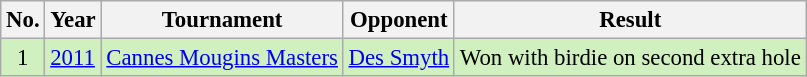<table class="wikitable" style="font-size:95%;">
<tr>
<th>No.</th>
<th>Year</th>
<th>Tournament</th>
<th>Opponent</th>
<th>Result</th>
</tr>
<tr style="background:#D0F0C0;">
<td align=center>1</td>
<td><a href='#'>2011</a></td>
<td><a href='#'>Cannes Mougins Masters</a></td>
<td> <a href='#'>Des Smyth</a></td>
<td>Won with birdie on second extra hole</td>
</tr>
</table>
